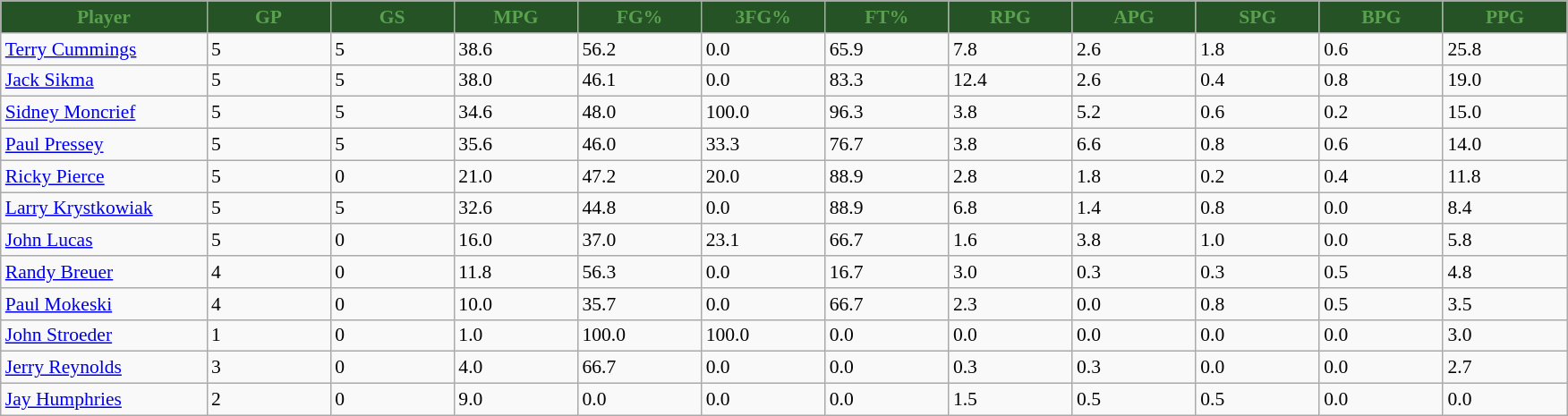<table class="wikitable sortable" style="font-size: 90%">
<tr>
<th style="background:#255325; color:#59A04F" width="10%">Player</th>
<th style="background:#255325; color:#59A04F" width="6%">GP</th>
<th style="background:#255325; color:#59A04F" width="6%">GS</th>
<th style="background:#255325; color:#59A04F" width="6%">MPG</th>
<th style="background:#255325; color:#59A04F" width="6%">FG%</th>
<th style="background:#255325; color:#59A04F" width="6%">3FG%</th>
<th style="background:#255325; color:#59A04F" width="6%">FT%</th>
<th style="background:#255325; color:#59A04F" width="6%">RPG</th>
<th style="background:#255325; color:#59A04F" width="6%">APG</th>
<th style="background:#255325; color:#59A04F" width="6%">SPG</th>
<th style="background:#255325; color:#59A04F" width="6%">BPG</th>
<th style="background:#255325; color:#59A04F" width="6%">PPG</th>
</tr>
<tr>
<td><a href='#'>Terry Cummings</a></td>
<td>5</td>
<td>5</td>
<td>38.6</td>
<td>56.2</td>
<td>0.0</td>
<td>65.9</td>
<td>7.8</td>
<td>2.6</td>
<td>1.8</td>
<td>0.6</td>
<td>25.8</td>
</tr>
<tr>
<td><a href='#'>Jack Sikma</a></td>
<td>5</td>
<td>5</td>
<td>38.0</td>
<td>46.1</td>
<td>0.0</td>
<td>83.3</td>
<td>12.4</td>
<td>2.6</td>
<td>0.4</td>
<td>0.8</td>
<td>19.0</td>
</tr>
<tr>
<td><a href='#'>Sidney Moncrief</a></td>
<td>5</td>
<td>5</td>
<td>34.6</td>
<td>48.0</td>
<td>100.0</td>
<td>96.3</td>
<td>3.8</td>
<td>5.2</td>
<td>0.6</td>
<td>0.2</td>
<td>15.0</td>
</tr>
<tr>
<td><a href='#'>Paul Pressey</a></td>
<td>5</td>
<td>5</td>
<td>35.6</td>
<td>46.0</td>
<td>33.3</td>
<td>76.7</td>
<td>3.8</td>
<td>6.6</td>
<td>0.8</td>
<td>0.6</td>
<td>14.0</td>
</tr>
<tr>
<td><a href='#'>Ricky Pierce</a></td>
<td>5</td>
<td>0</td>
<td>21.0</td>
<td>47.2</td>
<td>20.0</td>
<td>88.9</td>
<td>2.8</td>
<td>1.8</td>
<td>0.2</td>
<td>0.4</td>
<td>11.8</td>
</tr>
<tr>
<td><a href='#'>Larry Krystkowiak</a></td>
<td>5</td>
<td>5</td>
<td>32.6</td>
<td>44.8</td>
<td>0.0</td>
<td>88.9</td>
<td>6.8</td>
<td>1.4</td>
<td>0.8</td>
<td>0.0</td>
<td>8.4</td>
</tr>
<tr>
<td><a href='#'>John Lucas</a></td>
<td>5</td>
<td>0</td>
<td>16.0</td>
<td>37.0</td>
<td>23.1</td>
<td>66.7</td>
<td>1.6</td>
<td>3.8</td>
<td>1.0</td>
<td>0.0</td>
<td>5.8</td>
</tr>
<tr>
<td><a href='#'>Randy Breuer</a></td>
<td>4</td>
<td>0</td>
<td>11.8</td>
<td>56.3</td>
<td>0.0</td>
<td>16.7</td>
<td>3.0</td>
<td>0.3</td>
<td>0.3</td>
<td>0.5</td>
<td>4.8</td>
</tr>
<tr>
<td><a href='#'>Paul Mokeski</a></td>
<td>4</td>
<td>0</td>
<td>10.0</td>
<td>35.7</td>
<td>0.0</td>
<td>66.7</td>
<td>2.3</td>
<td>0.0</td>
<td>0.8</td>
<td>0.5</td>
<td>3.5</td>
</tr>
<tr>
<td><a href='#'>John Stroeder</a></td>
<td>1</td>
<td>0</td>
<td>1.0</td>
<td>100.0</td>
<td>100.0</td>
<td>0.0</td>
<td>0.0</td>
<td>0.0</td>
<td>0.0</td>
<td>0.0</td>
<td>3.0</td>
</tr>
<tr>
<td><a href='#'>Jerry Reynolds</a></td>
<td>3</td>
<td>0</td>
<td>4.0</td>
<td>66.7</td>
<td>0.0</td>
<td>0.0</td>
<td>0.3</td>
<td>0.3</td>
<td>0.0</td>
<td>0.0</td>
<td>2.7</td>
</tr>
<tr>
<td><a href='#'>Jay Humphries</a></td>
<td>2</td>
<td>0</td>
<td>9.0</td>
<td>0.0</td>
<td>0.0</td>
<td>0.0</td>
<td>1.5</td>
<td>0.5</td>
<td>0.5</td>
<td>0.0</td>
<td>0.0</td>
</tr>
</table>
